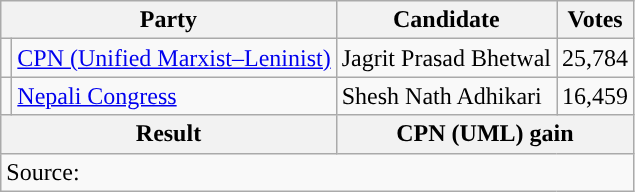<table class="wikitable">
<tr>
<th colspan="2">Party</th>
<th>Candidate</th>
<th>Votes</th>
</tr>
<tr>
<td style="background-color:"></td>
<td><a href='#'>CPN (Unified Marxist–Leninist)</a></td>
<td>Jagrit Prasad Bhetwal</td>
<td>25,784</td>
</tr>
<tr>
<td style="background-color:"></td>
<td><a href='#'>Nepali Congress</a></td>
<td>Shesh Nath Adhikari</td>
<td>16,459</td>
</tr>
<tr>
<th colspan="2">Result</th>
<th colspan="2">CPN (UML) gain</th>
</tr>
<tr>
<td colspan="4">Source: </td>
</tr>
</table>
